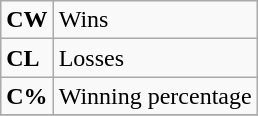<table class="wikitable">
<tr>
<td><strong>CW</strong></td>
<td>Wins</td>
</tr>
<tr>
<td><strong>CL</strong></td>
<td>Losses</td>
</tr>
<tr>
<td><strong>C%</strong></td>
<td>Winning percentage</td>
</tr>
<tr>
</tr>
</table>
